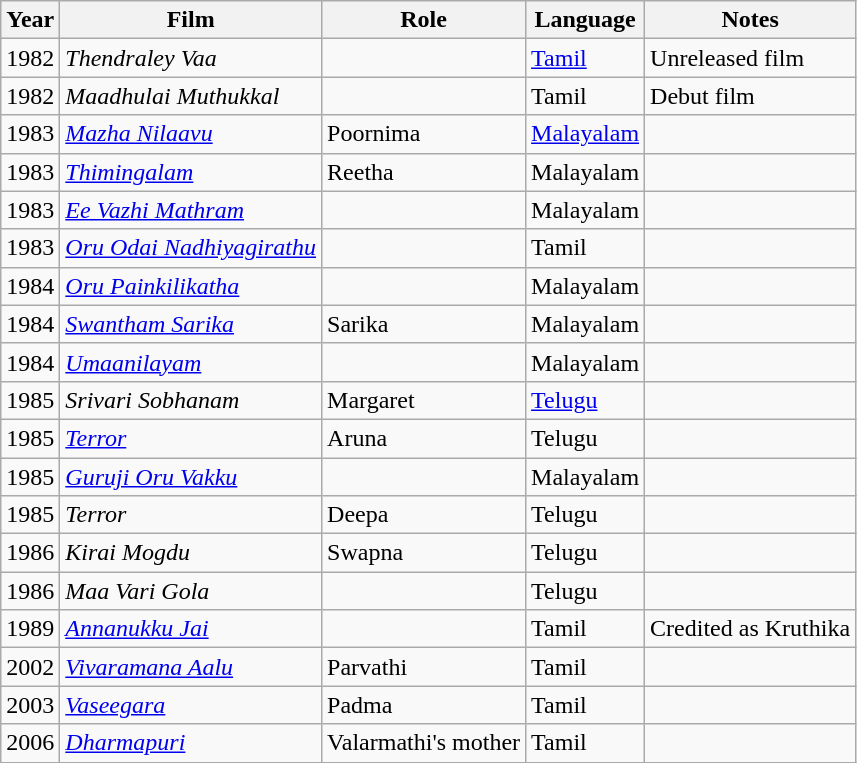<table class="wikitable sortable">
<tr>
<th>Year</th>
<th>Film</th>
<th>Role</th>
<th>Language</th>
<th class=unsortable>Notes</th>
</tr>
<tr>
<td>1982</td>
<td><em>Thendraley Vaa</em></td>
<td></td>
<td><a href='#'>Tamil</a></td>
<td>Unreleased film</td>
</tr>
<tr>
<td>1982</td>
<td><em>Maadhulai Muthukkal</em></td>
<td></td>
<td>Tamil</td>
<td>Debut film</td>
</tr>
<tr>
<td>1983</td>
<td><em><a href='#'>Mazha Nilaavu</a></em></td>
<td>Poornima</td>
<td><a href='#'>Malayalam</a></td>
<td></td>
</tr>
<tr>
<td>1983</td>
<td><em><a href='#'>Thimingalam</a></em></td>
<td>Reetha</td>
<td>Malayalam</td>
<td></td>
</tr>
<tr>
<td>1983</td>
<td><em><a href='#'>Ee Vazhi Mathram</a></em></td>
<td></td>
<td>Malayalam</td>
<td></td>
</tr>
<tr>
<td>1983</td>
<td><em><a href='#'>Oru Odai Nadhiyagirathu</a></em></td>
<td></td>
<td>Tamil</td>
<td></td>
</tr>
<tr>
<td>1984</td>
<td><em><a href='#'>Oru Painkilikatha</a></em></td>
<td></td>
<td>Malayalam</td>
<td></td>
</tr>
<tr>
<td>1984</td>
<td><em><a href='#'>Swantham Sarika</a></em></td>
<td>Sarika</td>
<td>Malayalam</td>
<td></td>
</tr>
<tr>
<td>1984</td>
<td><em><a href='#'>Umaanilayam</a></em></td>
<td></td>
<td>Malayalam</td>
<td></td>
</tr>
<tr>
<td>1985</td>
<td><em>Srivari Sobhanam</em></td>
<td>Margaret</td>
<td><a href='#'>Telugu</a></td>
<td></td>
</tr>
<tr>
<td>1985</td>
<td><em><a href='#'>Terror</a></em> </td>
<td>Aruna</td>
<td>Telugu</td>
<td></td>
</tr>
<tr>
<td>1985</td>
<td><em><a href='#'>Guruji Oru Vakku</a></em></td>
<td></td>
<td>Malayalam</td>
<td></td>
</tr>
<tr>
<td>1985</td>
<td><em>Terror</em></td>
<td>Deepa</td>
<td>Telugu</td>
<td></td>
</tr>
<tr>
<td>1986</td>
<td><em>Kirai  Mogdu </em></td>
<td>Swapna</td>
<td>Telugu</td>
<td></td>
</tr>
<tr>
<td>1986</td>
<td><em>Maa Vari Gola</em></td>
<td></td>
<td>Telugu</td>
<td></td>
</tr>
<tr>
<td>1989</td>
<td><em><a href='#'>Annanukku Jai</a></em></td>
<td></td>
<td>Tamil</td>
<td>Credited as Kruthika</td>
</tr>
<tr>
<td>2002</td>
<td><em><a href='#'>Vivaramana Aalu</a></em></td>
<td>Parvathi</td>
<td>Tamil</td>
<td></td>
</tr>
<tr>
<td>2003</td>
<td><em><a href='#'>Vaseegara</a></em></td>
<td>Padma</td>
<td>Tamil</td>
<td></td>
</tr>
<tr>
<td>2006</td>
<td><em><a href='#'>Dharmapuri</a></em></td>
<td>Valarmathi's mother</td>
<td>Tamil</td>
<td></td>
</tr>
<tr>
</tr>
</table>
